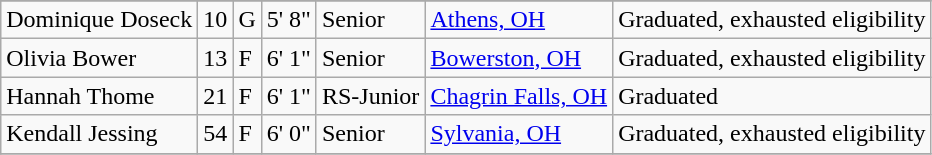<table class="wikitable sortable" border="1">
<tr align=center>
</tr>
<tr>
<td>Dominique Doseck</td>
<td>10</td>
<td>G</td>
<td>5' 8"</td>
<td>Senior</td>
<td><a href='#'>Athens, OH</a></td>
<td>Graduated, exhausted eligibility</td>
</tr>
<tr>
<td>Olivia Bower</td>
<td>13</td>
<td>F</td>
<td>6' 1"</td>
<td>Senior</td>
<td><a href='#'>Bowerston, OH</a></td>
<td>Graduated, exhausted eligibility</td>
</tr>
<tr>
<td>Hannah Thome</td>
<td>21</td>
<td>F</td>
<td>6' 1"</td>
<td>RS-Junior</td>
<td><a href='#'>Chagrin Falls, OH</a></td>
<td>Graduated</td>
</tr>
<tr>
<td>Kendall Jessing</td>
<td>54</td>
<td>F</td>
<td>6' 0"</td>
<td>Senior</td>
<td><a href='#'>Sylvania, OH</a></td>
<td>Graduated, exhausted eligibility</td>
</tr>
<tr>
</tr>
</table>
